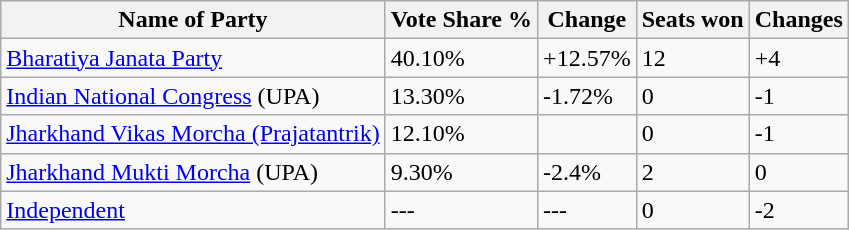<table class="wikitable sortable">
<tr>
<th>Name of Party</th>
<th>Vote Share %</th>
<th>Change</th>
<th>Seats won</th>
<th>Changes</th>
</tr>
<tr>
<td><a href='#'>Bharatiya Janata Party</a></td>
<td>40.10%</td>
<td>+12.57%</td>
<td>12</td>
<td>+4</td>
</tr>
<tr>
<td><a href='#'>Indian National Congress</a> (UPA)</td>
<td>13.30%</td>
<td>-1.72%</td>
<td>0</td>
<td>-1</td>
</tr>
<tr>
<td><a href='#'>Jharkhand Vikas Morcha (Prajatantrik)</a></td>
<td>12.10%</td>
<td></td>
<td>0</td>
<td>-1</td>
</tr>
<tr>
<td><a href='#'>Jharkhand Mukti Morcha</a> (UPA)</td>
<td>9.30%</td>
<td>-2.4%</td>
<td>2</td>
<td>0</td>
</tr>
<tr>
<td><a href='#'>Independent</a></td>
<td>---</td>
<td>---</td>
<td>0</td>
<td>-2</td>
</tr>
</table>
